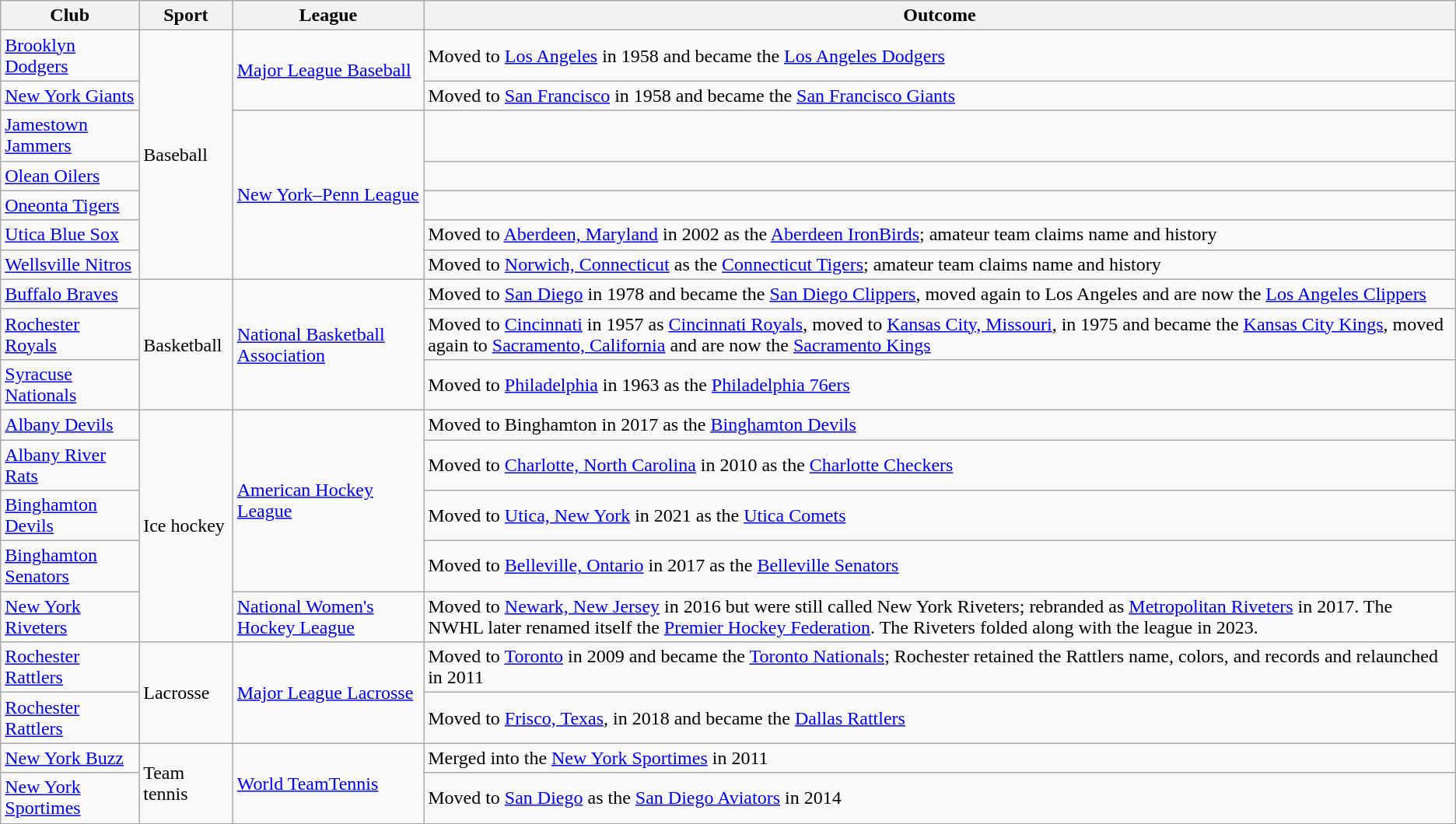<table class="wikitable sortable">
<tr>
<th>Club</th>
<th>Sport</th>
<th>League</th>
<th>Outcome</th>
</tr>
<tr>
<td><a href='#'>Brooklyn Dodgers</a></td>
<td rowspan="7">Baseball</td>
<td rowspan="2"><a href='#'>Major League Baseball</a></td>
<td>Moved to <a href='#'>Los Angeles</a> in 1958 and became the <a href='#'>Los Angeles Dodgers</a></td>
</tr>
<tr>
<td><a href='#'>New York Giants</a></td>
<td>Moved to <a href='#'>San Francisco</a> in 1958 and became the <a href='#'>San Francisco Giants</a></td>
</tr>
<tr>
<td><a href='#'>Jamestown Jammers</a></td>
<td rowspan="5"><a href='#'>New York–Penn League</a></td>
<td></td>
</tr>
<tr>
<td><a href='#'>Olean Oilers</a></td>
<td></td>
</tr>
<tr>
<td><a href='#'>Oneonta Tigers</a></td>
<td></td>
</tr>
<tr>
<td><a href='#'>Utica Blue Sox</a></td>
<td>Moved to <a href='#'>Aberdeen, Maryland</a> in 2002 as the <a href='#'>Aberdeen IronBirds</a>; amateur team claims name and history</td>
</tr>
<tr>
<td><a href='#'>Wellsville Nitros</a></td>
<td>Moved to <a href='#'>Norwich, Connecticut</a> as the <a href='#'>Connecticut Tigers</a>; amateur team claims name and history</td>
</tr>
<tr>
<td><a href='#'>Buffalo Braves</a></td>
<td rowspan="3">Basketball</td>
<td rowspan="3"><a href='#'>National Basketball Association</a></td>
<td>Moved to <a href='#'>San Diego</a> in 1978 and became the <a href='#'>San Diego Clippers</a>, moved again to Los Angeles and are now the <a href='#'>Los Angeles Clippers</a></td>
</tr>
<tr>
<td><a href='#'>Rochester Royals</a></td>
<td>Moved to <a href='#'>Cincinnati</a> in 1957 as <a href='#'>Cincinnati Royals</a>, moved to <a href='#'>Kansas City, Missouri</a>, in 1975 and became the <a href='#'>Kansas City Kings</a>, moved again to <a href='#'>Sacramento, California</a> and are now the <a href='#'>Sacramento Kings</a></td>
</tr>
<tr>
<td><a href='#'>Syracuse Nationals</a></td>
<td>Moved to <a href='#'>Philadelphia</a> in 1963 as the <a href='#'>Philadelphia 76ers</a></td>
</tr>
<tr>
<td><a href='#'>Albany Devils</a></td>
<td rowspan="5">Ice hockey</td>
<td rowspan="4"><a href='#'>American Hockey League</a></td>
<td>Moved to Binghamton in 2017 as the <a href='#'>Binghamton Devils</a></td>
</tr>
<tr>
<td><a href='#'>Albany River Rats</a></td>
<td>Moved to <a href='#'>Charlotte, North Carolina</a> in 2010 as the <a href='#'>Charlotte Checkers</a></td>
</tr>
<tr>
<td><a href='#'>Binghamton Devils</a></td>
<td>Moved to <a href='#'>Utica, New York</a> in 2021 as the <a href='#'>Utica Comets</a></td>
</tr>
<tr>
<td><a href='#'>Binghamton Senators</a></td>
<td>Moved to <a href='#'>Belleville, Ontario</a> in 2017 as the <a href='#'>Belleville Senators</a></td>
</tr>
<tr>
<td><a href='#'>New York Riveters</a></td>
<td><a href='#'>National Women's Hockey League</a></td>
<td>Moved to <a href='#'>Newark, New Jersey</a> in 2016 but were still called New York Riveters; rebranded as <a href='#'>Metropolitan Riveters</a> in 2017. The NWHL later renamed itself the <a href='#'>Premier Hockey Federation</a>. The Riveters folded along with the league in 2023.</td>
</tr>
<tr>
<td><a href='#'>Rochester Rattlers</a></td>
<td rowspan="2">Lacrosse</td>
<td rowspan="2"><a href='#'>Major League Lacrosse</a></td>
<td>Moved to <a href='#'>Toronto</a> in 2009 and became the <a href='#'>Toronto Nationals</a>; Rochester retained the Rattlers name, colors, and records and relaunched in 2011</td>
</tr>
<tr>
<td><a href='#'>Rochester Rattlers</a></td>
<td>Moved to <a href='#'>Frisco, Texas</a>, in 2018 and became the <a href='#'>Dallas Rattlers</a></td>
</tr>
<tr>
<td><a href='#'>New York Buzz</a></td>
<td rowspan="2">Team tennis</td>
<td rowspan="2"><a href='#'>World TeamTennis</a></td>
<td>Merged into the <a href='#'>New York Sportimes</a> in 2011</td>
</tr>
<tr>
<td><a href='#'>New York Sportimes</a></td>
<td>Moved to <a href='#'>San Diego</a> as the <a href='#'>San Diego Aviators</a> in 2014</td>
</tr>
</table>
